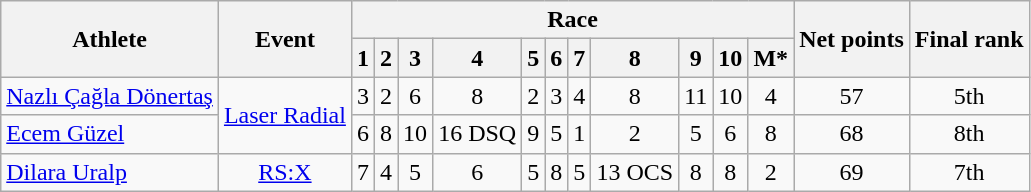<table class="wikitable">
<tr>
<th rowspan="2">Athlete</th>
<th rowspan="2">Event</th>
<th colspan=11>Race</th>
<th rowspan=2>Net points</th>
<th rowspan=2>Final rank</th>
</tr>
<tr>
<th>1</th>
<th>2</th>
<th>3</th>
<th>4</th>
<th>5</th>
<th>6</th>
<th>7</th>
<th>8</th>
<th>9</th>
<th>10</th>
<th>M*</th>
</tr>
<tr align=center>
<td align=left><a href='#'>Nazlı Çağla Dönertaş</a></td>
<td rowspan=2><a href='#'>Laser Radial</a></td>
<td>3</td>
<td>2</td>
<td>6</td>
<td>8</td>
<td>2</td>
<td>3</td>
<td>4</td>
<td>8</td>
<td>11</td>
<td>10</td>
<td>4</td>
<td>57</td>
<td>5th</td>
</tr>
<tr align=center>
<td align=left><a href='#'>Ecem Güzel</a></td>
<td>6</td>
<td>8</td>
<td>10</td>
<td>16 DSQ</td>
<td>9</td>
<td>5</td>
<td>1</td>
<td>2</td>
<td>5</td>
<td>6</td>
<td>8</td>
<td>68</td>
<td>8th</td>
</tr>
<tr align=center>
<td align=left><a href='#'>Dilara Uralp</a></td>
<td><a href='#'>RS:X</a></td>
<td>7</td>
<td>4</td>
<td>5</td>
<td>6</td>
<td>5</td>
<td>8</td>
<td>5</td>
<td>13 OCS</td>
<td>8</td>
<td>8</td>
<td>2</td>
<td>69</td>
<td>7th</td>
</tr>
</table>
